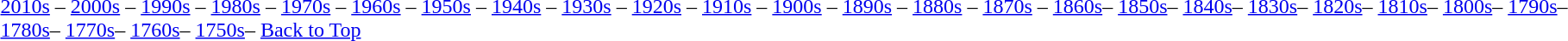<table class="toccolours" align="left">
<tr>
<td><br><a href='#'>2010s</a> – <a href='#'>2000s</a> – <a href='#'>1990s</a> – <a href='#'>1980s</a> – <a href='#'>1970s</a> – <a href='#'>1960s</a> – <a href='#'>1950s</a> – <a href='#'>1940s</a> – <a href='#'>1930s</a> – <a href='#'>1920s</a> – <a href='#'>1910s</a> – <a href='#'>1900s</a> – <a href='#'>1890s</a> – <a href='#'>1880s</a> – <a href='#'>1870s</a> – <a href='#'>1860s</a>– <a href='#'>1850s</a>– <a href='#'>1840s</a>– <a href='#'>1830s</a>– <a href='#'>1820s</a>– <a href='#'>1810s</a>– <a href='#'>1800s</a>– <a href='#'>1790s</a>– <a href='#'>1780s</a>– <a href='#'>1770s</a>– <a href='#'>1760s</a>– <a href='#'>1750s</a>– <a href='#'>Back to Top</a></td>
</tr>
</table>
